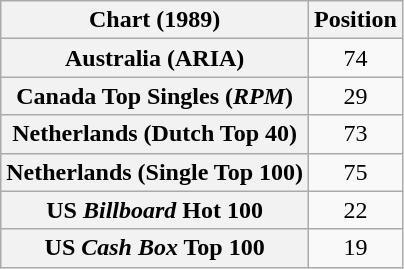<table class="wikitable sortable plainrowheaders" style="text-align:center">
<tr>
<th>Chart (1989)</th>
<th>Position</th>
</tr>
<tr>
<th scope="row">Australia (ARIA)</th>
<td>74</td>
</tr>
<tr>
<th scope="row">Canada Top Singles (<em>RPM</em>)</th>
<td>29</td>
</tr>
<tr>
<th scope="row">Netherlands (Dutch Top 40)</th>
<td>73</td>
</tr>
<tr>
<th scope="row">Netherlands (Single Top 100)</th>
<td>75</td>
</tr>
<tr>
<th scope="row">US <em>Billboard</em> Hot 100</th>
<td>22</td>
</tr>
<tr>
<th scope="row">US <em>Cash Box</em> Top 100</th>
<td>19</td>
</tr>
</table>
